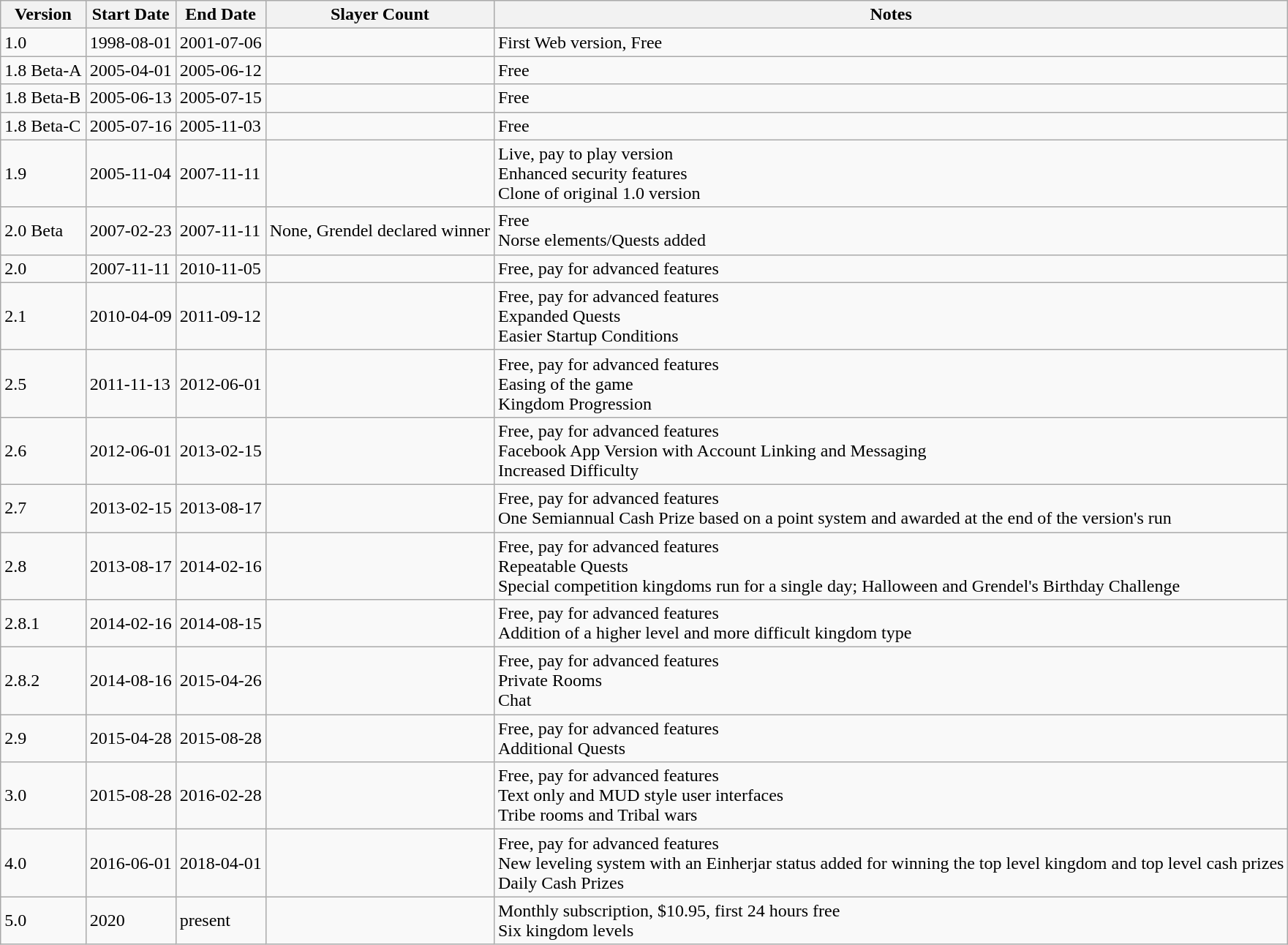<table class="wikitable">
<tr>
<th>Version</th>
<th>Start Date</th>
<th>End Date</th>
<th>Slayer Count</th>
<th>Notes</th>
</tr>
<tr>
<td>1.0</td>
<td>1998-08-01</td>
<td>2001-07-06</td>
<td></td>
<td>First Web version, Free</td>
</tr>
<tr>
<td>1.8 Beta-A</td>
<td>2005-04-01</td>
<td>2005-06-12</td>
<td></td>
<td>Free</td>
</tr>
<tr>
<td>1.8 Beta-B</td>
<td>2005-06-13</td>
<td>2005-07-15</td>
<td></td>
<td>Free</td>
</tr>
<tr>
<td>1.8 Beta-C</td>
<td>2005-07-16</td>
<td>2005-11-03</td>
<td></td>
<td>Free</td>
</tr>
<tr>
<td>1.9</td>
<td>2005-11-04</td>
<td>2007-11-11</td>
<td></td>
<td>Live, pay to play version<br>Enhanced security features<br>Clone of original 1.0 version</td>
</tr>
<tr>
<td>2.0 Beta</td>
<td>2007-02-23</td>
<td>2007-11-11</td>
<td>None, Grendel declared winner</td>
<td>Free<br>Norse elements/Quests added</td>
</tr>
<tr>
<td>2.0</td>
<td>2007-11-11</td>
<td>2010-11-05</td>
<td></td>
<td>Free, pay for advanced features</td>
</tr>
<tr>
<td>2.1</td>
<td>2010-04-09</td>
<td>2011-09-12</td>
<td></td>
<td>Free, pay for advanced features<br>Expanded Quests<br>Easier Startup Conditions</td>
</tr>
<tr>
<td>2.5</td>
<td>2011-11-13</td>
<td>2012-06-01</td>
<td></td>
<td>Free, pay for advanced features<br>Easing of the game<br>Kingdom Progression</td>
</tr>
<tr>
<td>2.6</td>
<td>2012-06-01</td>
<td>2013-02-15</td>
<td></td>
<td>Free, pay for advanced features<br>Facebook App Version with Account Linking and Messaging<br>Increased Difficulty</td>
</tr>
<tr>
<td>2.7</td>
<td>2013-02-15</td>
<td>2013-08-17</td>
<td></td>
<td>Free, pay for advanced features<br>One Semiannual Cash Prize based on a point system and awarded at the end of the version's run</td>
</tr>
<tr>
<td>2.8</td>
<td>2013-08-17</td>
<td>2014-02-16</td>
<td></td>
<td>Free, pay for advanced features<br>Repeatable Quests<br>Special competition kingdoms run for a single day; Halloween and Grendel's Birthday Challenge</td>
</tr>
<tr>
<td>2.8.1</td>
<td>2014-02-16</td>
<td>2014-08-15</td>
<td></td>
<td>Free, pay for advanced features<br>Addition of a higher level and more difficult kingdom type</td>
</tr>
<tr>
<td>2.8.2</td>
<td>2014-08-16</td>
<td>2015-04-26</td>
<td></td>
<td>Free, pay for advanced features<br>Private Rooms<br>Chat</td>
</tr>
<tr>
<td>2.9</td>
<td>2015-04-28</td>
<td>2015-08-28</td>
<td></td>
<td>Free, pay for advanced features<br>Additional Quests</td>
</tr>
<tr>
<td>3.0</td>
<td>2015-08-28</td>
<td>2016-02-28</td>
<td></td>
<td>Free, pay for advanced features<br>Text only and MUD style user interfaces<br>Tribe rooms and Tribal wars</td>
</tr>
<tr>
<td>4.0</td>
<td>2016-06-01</td>
<td>2018-04-01</td>
<td></td>
<td>Free, pay for advanced features<br>New leveling system with an Einherjar status added for winning the top level kingdom and top level cash prizes<br>Daily Cash Prizes</td>
</tr>
<tr>
<td>5.0</td>
<td>2020</td>
<td>present</td>
<td></td>
<td>Monthly subscription, $10.95, first 24 hours free<br>Six kingdom levels</td>
</tr>
</table>
